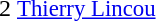<table cellspacing=0 cellpadding=0>
<tr>
<td><div>2 </div></td>
<td style="font-size: 95%"> <a href='#'>Thierry Lincou</a></td>
</tr>
</table>
